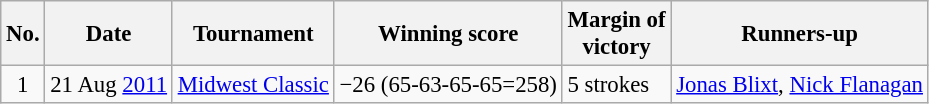<table class="wikitable" style="font-size:95%;">
<tr>
<th>No.</th>
<th>Date</th>
<th>Tournament</th>
<th>Winning score</th>
<th>Margin of<br>victory</th>
<th>Runners-up</th>
</tr>
<tr>
<td align=center>1</td>
<td align=right>21 Aug <a href='#'>2011</a></td>
<td><a href='#'>Midwest Classic</a></td>
<td>−26 (65-63-65-65=258)</td>
<td>5 strokes</td>
<td> <a href='#'>Jonas Blixt</a>,  <a href='#'>Nick Flanagan</a></td>
</tr>
</table>
